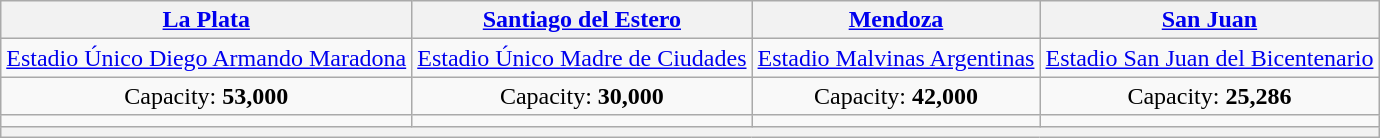<table class="wikitable" style="text-align:center">
<tr>
<th><a href='#'>La Plata</a></th>
<th><a href='#'>Santiago del Estero</a></th>
<th><a href='#'>Mendoza</a></th>
<th><a href='#'>San Juan</a></th>
</tr>
<tr>
<td><a href='#'>Estadio Único Diego Armando Maradona</a><br><strong></strong></td>
<td><a href='#'>Estadio Único Madre de Ciudades</a><br><strong></strong></td>
<td><a href='#'>Estadio Malvinas Argentinas</a><br><strong></strong></td>
<td><a href='#'>Estadio San Juan del Bicentenario</a><br><strong></strong></td>
</tr>
<tr>
<td>Capacity: <strong>53,000</strong></td>
<td>Capacity: <strong>30,000</strong></td>
<td>Capacity: <strong>42,000</strong></td>
<td>Capacity: <strong>25,286</strong></td>
</tr>
<tr>
<td></td>
<td></td>
<td></td>
<td></td>
</tr>
<tr>
<th colspan=4></th>
</tr>
</table>
